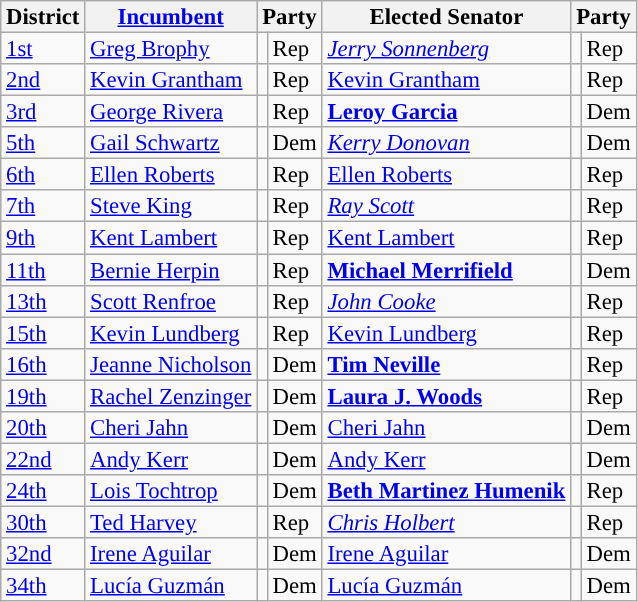<table class="sortable wikitable" style="font-size:95%;line-height:14px;">
<tr>
<th>District</th>
<th class="unsortable"><a href='#'>Incumbent</a></th>
<th colspan="2">Party</th>
<th class="unsortable">Elected Senator</th>
<th colspan="2">Party</th>
</tr>
<tr>
<td><a href='#'>1st</a></td>
<td><a href='#'>Greg Brophy</a></td>
<td style="background:"></td>
<td>Rep</td>
<td><em><a href='#'>Jerry Sonnenberg</a></em></td>
<td style="background:"></td>
<td>Rep</td>
</tr>
<tr>
<td><a href='#'>2nd</a></td>
<td><a href='#'>Kevin Grantham</a></td>
<td style="background:"></td>
<td>Rep</td>
<td><a href='#'>Kevin Grantham</a></td>
<td style="background:"></td>
<td>Rep</td>
</tr>
<tr>
<td><a href='#'>3rd</a></td>
<td><a href='#'>George Rivera</a></td>
<td style="background:"></td>
<td>Rep</td>
<td><strong><a href='#'>Leroy Garcia</a></strong></td>
<td style="background:"></td>
<td>Dem</td>
</tr>
<tr>
<td><a href='#'>5th</a></td>
<td><a href='#'>Gail Schwartz</a></td>
<td style="background:"></td>
<td>Dem</td>
<td><em><a href='#'>Kerry Donovan</a></em></td>
<td style="background:"></td>
<td>Dem</td>
</tr>
<tr>
<td><a href='#'>6th</a></td>
<td><a href='#'>Ellen Roberts</a></td>
<td style="background:"></td>
<td>Rep</td>
<td><a href='#'>Ellen Roberts</a></td>
<td style="background:"></td>
<td>Rep</td>
</tr>
<tr>
<td><a href='#'>7th</a></td>
<td><a href='#'>Steve King</a></td>
<td style="background:"></td>
<td>Rep</td>
<td><em><a href='#'>Ray Scott</a></em></td>
<td style="background:"></td>
<td>Rep</td>
</tr>
<tr>
<td><a href='#'>9th</a></td>
<td><a href='#'>Kent Lambert</a></td>
<td style="background:"></td>
<td>Rep</td>
<td><a href='#'>Kent Lambert</a></td>
<td style="background:"></td>
<td>Rep</td>
</tr>
<tr>
<td><a href='#'>11th</a></td>
<td><a href='#'>Bernie Herpin</a></td>
<td style="background:"></td>
<td>Rep</td>
<td><strong><a href='#'>Michael Merrifield</a></strong></td>
<td style="background:"></td>
<td>Dem</td>
</tr>
<tr>
<td><a href='#'>13th</a></td>
<td><a href='#'>Scott Renfroe</a></td>
<td style="background:"></td>
<td>Rep</td>
<td><em><a href='#'>John Cooke</a></em></td>
<td style="background:"></td>
<td>Rep</td>
</tr>
<tr>
<td><a href='#'>15th</a></td>
<td><a href='#'>Kevin Lundberg</a></td>
<td style="background:"></td>
<td>Rep</td>
<td><a href='#'>Kevin Lundberg</a></td>
<td style="background:"></td>
<td>Rep</td>
</tr>
<tr>
<td><a href='#'>16th</a></td>
<td><a href='#'>Jeanne Nicholson</a></td>
<td style="background:"></td>
<td>Dem</td>
<td><strong><a href='#'>Tim Neville</a></strong></td>
<td style="background:"></td>
<td>Rep</td>
</tr>
<tr>
<td><a href='#'>19th</a></td>
<td><a href='#'>Rachel Zenzinger</a></td>
<td style="background:"></td>
<td>Dem</td>
<td><strong><a href='#'>Laura J. Woods</a></strong></td>
<td style="background:"></td>
<td>Rep</td>
</tr>
<tr>
<td><a href='#'>20th</a></td>
<td><a href='#'>Cheri Jahn</a></td>
<td style="background:"></td>
<td>Dem</td>
<td><a href='#'>Cheri Jahn</a></td>
<td style="background:"></td>
<td>Dem</td>
</tr>
<tr>
<td><a href='#'>22nd</a></td>
<td><a href='#'>Andy Kerr</a></td>
<td style="background:"></td>
<td>Dem</td>
<td><a href='#'>Andy Kerr</a></td>
<td style="background:"></td>
<td>Dem</td>
</tr>
<tr>
<td><a href='#'>24th</a></td>
<td><a href='#'>Lois Tochtrop</a></td>
<td style="background:"></td>
<td>Dem</td>
<td><strong><a href='#'>Beth Martinez Humenik</a></strong></td>
<td style="background:"></td>
<td>Rep</td>
</tr>
<tr>
<td><a href='#'>30th</a></td>
<td><a href='#'>Ted Harvey</a></td>
<td style="background:"></td>
<td>Rep</td>
<td><em><a href='#'>Chris Holbert</a></em></td>
<td style="background:"></td>
<td>Rep</td>
</tr>
<tr>
<td><a href='#'>32nd</a></td>
<td><a href='#'>Irene Aguilar</a></td>
<td style="background:"></td>
<td>Dem</td>
<td><a href='#'>Irene Aguilar</a></td>
<td style="background:"></td>
<td>Dem</td>
</tr>
<tr>
<td><a href='#'>34th</a></td>
<td><a href='#'>Lucía Guzmán</a></td>
<td style="background:"></td>
<td>Dem</td>
<td><a href='#'>Lucía Guzmán</a></td>
<td style="background:"></td>
<td>Dem</td>
</tr>
</table>
